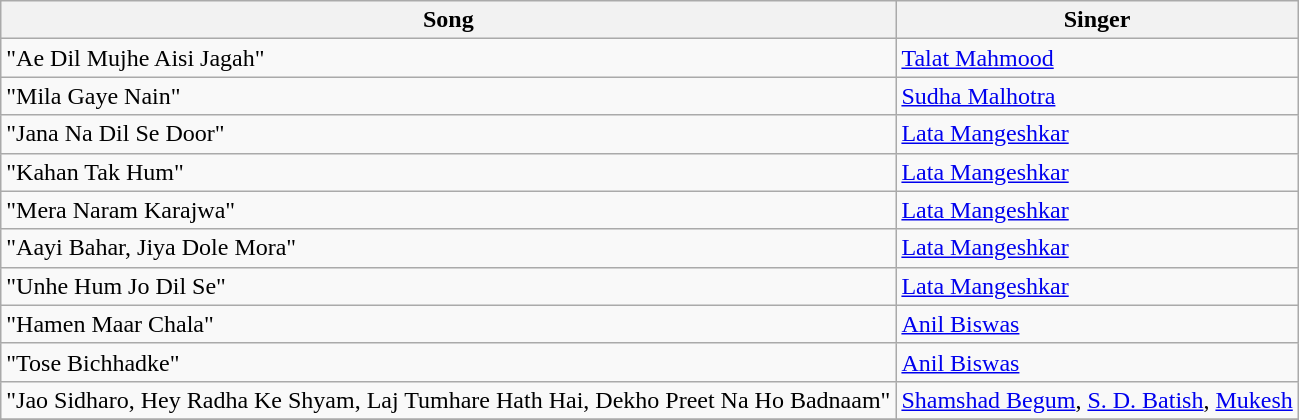<table class="wikitable">
<tr>
<th>Song</th>
<th>Singer</th>
</tr>
<tr>
<td>"Ae Dil Mujhe Aisi Jagah"</td>
<td><a href='#'>Talat Mahmood</a></td>
</tr>
<tr>
<td>"Mila Gaye Nain"</td>
<td><a href='#'>Sudha Malhotra</a></td>
</tr>
<tr>
<td>"Jana Na Dil Se Door"</td>
<td><a href='#'>Lata Mangeshkar</a></td>
</tr>
<tr>
<td>"Kahan Tak Hum"</td>
<td><a href='#'>Lata Mangeshkar</a></td>
</tr>
<tr>
<td>"Mera Naram Karajwa"</td>
<td><a href='#'>Lata Mangeshkar</a></td>
</tr>
<tr>
<td>"Aayi Bahar, Jiya Dole Mora"</td>
<td><a href='#'>Lata Mangeshkar</a></td>
</tr>
<tr>
<td>"Unhe Hum Jo Dil Se"</td>
<td><a href='#'>Lata Mangeshkar</a></td>
</tr>
<tr>
<td>"Hamen Maar Chala"</td>
<td><a href='#'>Anil Biswas</a></td>
</tr>
<tr>
<td>"Tose Bichhadke"</td>
<td><a href='#'>Anil Biswas</a></td>
</tr>
<tr>
<td>"Jao Sidharo, Hey Radha Ke Shyam, Laj Tumhare Hath Hai, Dekho Preet Na Ho Badnaam"</td>
<td><a href='#'>Shamshad Begum</a>, <a href='#'>S. D. Batish</a>, <a href='#'>Mukesh</a></td>
</tr>
<tr>
</tr>
</table>
